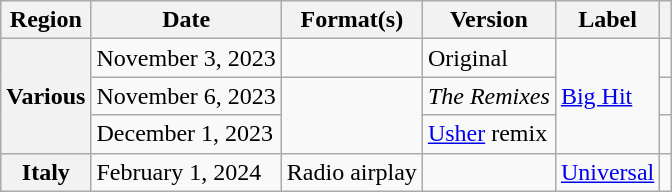<table class="wikitable plainrowheaders">
<tr>
<th scope="col">Region</th>
<th scope="col">Date</th>
<th scope="col">Format(s)</th>
<th scope="col">Version</th>
<th scope="col">Label</th>
<th scope="col"></th>
</tr>
<tr>
<th scope="row" rowspan="3">Various</th>
<td>November 3, 2023</td>
<td></td>
<td>Original</td>
<td rowspan="3"><a href='#'>Big Hit</a></td>
<td style="text-align:center"></td>
</tr>
<tr>
<td>November 6, 2023</td>
<td rowspan="2"></td>
<td><em>The Remixes</em></td>
<td style="text-align:center"></td>
</tr>
<tr>
<td>December 1, 2023</td>
<td><a href='#'>Usher</a> remix</td>
<td style="text-align:center"></td>
</tr>
<tr>
<th scope="row" rowspan="3">Italy</th>
<td>February 1, 2024</td>
<td>Radio airplay</td>
<td></td>
<td><a href='#'>Universal</a></td>
<td style="text-align:center"></td>
</tr>
</table>
